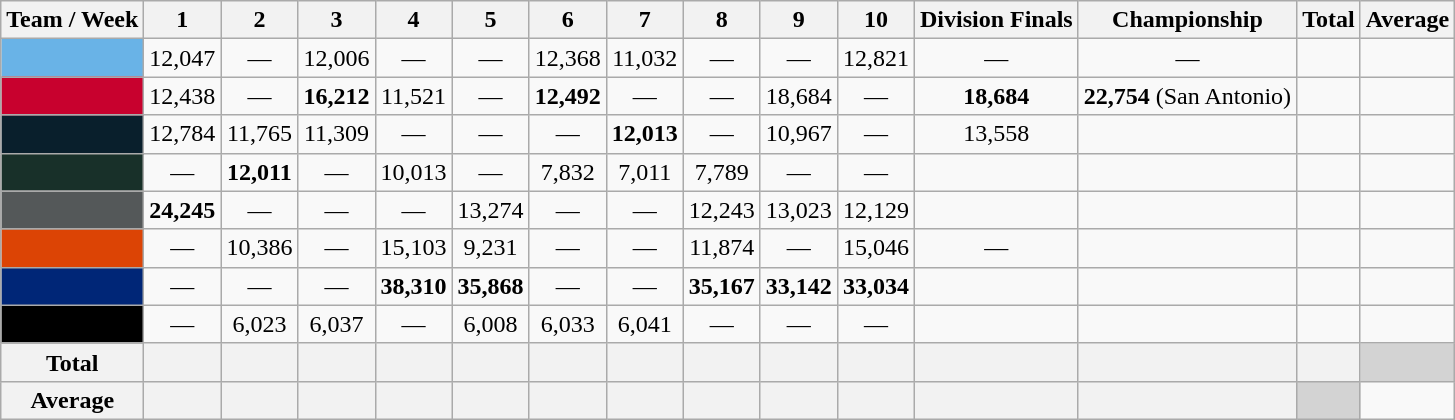<table class="wikitable sortable" style="text-align:center;">
<tr>
<th>Team / Week</th>
<th>1</th>
<th>2</th>
<th>3</th>
<th>4</th>
<th>5</th>
<th>6</th>
<th>7</th>
<th>8</th>
<th>9</th>
<th>10</th>
<th>Division Finals</th>
<th>Championship</th>
<th>Total</th>
<th>Average</th>
</tr>
<tr>
<td align=left style="background:#69B3E7"></td>
<td>12,047</td>
<td>—</td>
<td>12,006</td>
<td>—</td>
<td>—</td>
<td>12,368</td>
<td>11,032</td>
<td>—</td>
<td>—</td>
<td>12,821</td>
<td>—</td>
<td>—</td>
<td></td>
<td><strong></strong></td>
</tr>
<tr>
<td align=left style="background:#C8012E"></td>
<td>12,438</td>
<td>—</td>
<td><strong>16,212</strong></td>
<td>11,521</td>
<td>—</td>
<td><strong>12,492</strong></td>
<td>—</td>
<td>—</td>
<td>18,684</td>
<td>—</td>
<td><strong>18,684</strong></td>
<td><strong>22,754</strong> (San Antonio)</td>
<td></td>
<td><strong></strong></td>
</tr>
<tr>
<td align=left style="background:#091F2C"></td>
<td>12,784</td>
<td>11,765</td>
<td>11,309</td>
<td>—</td>
<td>—</td>
<td>—</td>
<td><strong>12,013</strong></td>
<td>—</td>
<td>10,967</td>
<td>—</td>
<td>13,558</td>
<td></td>
<td></td>
<td><strong></strong></td>
</tr>
<tr>
<td align=left style="background:#183029"></td>
<td>—</td>
<td><strong>12,011</strong></td>
<td>—</td>
<td>10,013</td>
<td>—</td>
<td>7,832</td>
<td>7,011</td>
<td>7,789</td>
<td>—</td>
<td>—</td>
<td></td>
<td></td>
<td></td>
<td><strong></strong></td>
</tr>
<tr>
<td align=left style="background:#545859"></td>
<td><strong>24,245</strong></td>
<td>—</td>
<td>—</td>
<td>—</td>
<td>13,274</td>
<td>—</td>
<td>—</td>
<td>12,243</td>
<td>13,023</td>
<td>12,129</td>
<td></td>
<td></td>
<td></td>
<td><strong></strong></td>
</tr>
<tr>
<td align=left style="background:#DC4405"></td>
<td>—</td>
<td>10,386</td>
<td>—</td>
<td>15,103</td>
<td>9,231</td>
<td>—</td>
<td>—</td>
<td>11,874</td>
<td>—</td>
<td>15,046</td>
<td>—</td>
<td></td>
<td></td>
<td><strong></strong></td>
</tr>
<tr>
<td align=left style="background:#002677"></td>
<td>—</td>
<td>—</td>
<td>—</td>
<td><strong>38,310</strong></td>
<td><strong>35,868</strong></td>
<td>—</td>
<td>—</td>
<td><strong>35,167</strong></td>
<td><strong>33,142</strong></td>
<td><strong>33,034</strong></td>
<td></td>
<td></td>
<td></td>
<td><strong></strong></td>
</tr>
<tr>
<td align=left style="background:#000000"></td>
<td>—</td>
<td>6,023</td>
<td>6,037</td>
<td>—</td>
<td>6,008</td>
<td>6,033</td>
<td>6,041</td>
<td>—</td>
<td>—</td>
<td>—</td>
<td></td>
<td></td>
<td></td>
<td><strong></strong></td>
</tr>
<tr class="sortbottom">
<th>Total</th>
<th> </th>
<th> </th>
<th> </th>
<th> </th>
<th> </th>
<th> </th>
<th> </th>
<th> </th>
<th> </th>
<th> </th>
<th> </th>
<th> </th>
<th></th>
<td style="background:lightgrey;"> </td>
</tr>
<tr class="sortbottom">
<th>Average</th>
<th> </th>
<th> </th>
<th> </th>
<th> </th>
<th> </th>
<th> </th>
<th> </th>
<th> </th>
<th> </th>
<th> </th>
<th> </th>
<th> </th>
<td style="background:lightgrey;"> </td>
<td><strong></td>
</tr>
</table>
